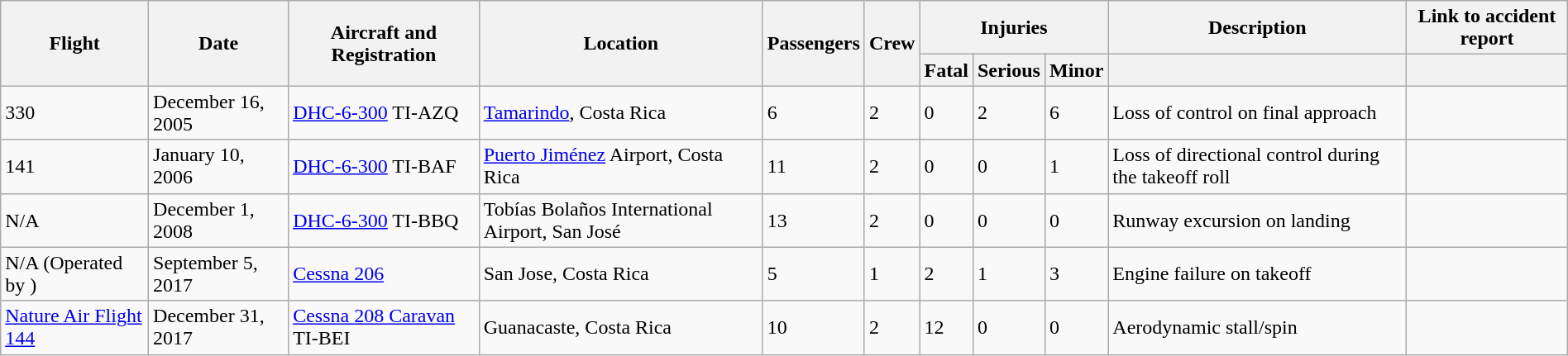<table class="wikitable" style="margin-left:auto; margin-right:auto;">
<tr>
<th rowspan="2">Flight</th>
<th rowspan="2">Date</th>
<th rowspan="2">Aircraft and Registration</th>
<th rowspan="2">Location</th>
<th rowspan="2">Passengers</th>
<th rowspan="2">Crew</th>
<th colspan="3">Injuries</th>
<th>Description</th>
<th>Link to accident report</th>
</tr>
<tr>
<th>Fatal</th>
<th>Serious</th>
<th>Minor</th>
<th></th>
<th></th>
</tr>
<tr>
<td>330</td>
<td>December 16, 2005</td>
<td><a href='#'>DHC-6-300</a> TI-AZQ</td>
<td><a href='#'>Tamarindo</a>, Costa Rica</td>
<td>6</td>
<td>2</td>
<td>0</td>
<td>2</td>
<td>6</td>
<td>Loss of control on final approach</td>
<td></td>
</tr>
<tr>
<td>141</td>
<td>January 10, 2006</td>
<td><a href='#'>DHC-6-300</a> TI-BAF</td>
<td><a href='#'>Puerto Jiménez</a> Airport, Costa Rica</td>
<td>11</td>
<td>2</td>
<td>0</td>
<td>0</td>
<td>1</td>
<td>Loss of directional control during the takeoff roll</td>
<td></td>
</tr>
<tr>
<td>N/A</td>
<td>December 1, 2008</td>
<td><a href='#'>DHC-6-300</a> TI-BBQ</td>
<td>Tobías Bolaños International Airport, San José</td>
<td>13</td>
<td>2</td>
<td>0</td>
<td>0</td>
<td>0</td>
<td>Runway excursion on landing</td>
<td></td>
</tr>
<tr>
<td>N/A (Operated by )</td>
<td>September 5, 2017</td>
<td><a href='#'>Cessna 206</a></td>
<td>San Jose, Costa Rica</td>
<td>5</td>
<td>1</td>
<td>2</td>
<td>1</td>
<td>3</td>
<td>Engine failure on takeoff</td>
<td></td>
</tr>
<tr>
<td><a href='#'>Nature Air Flight 144</a></td>
<td>December 31, 2017</td>
<td><a href='#'>Cessna 208 Caravan</a> TI-BEI</td>
<td>Guanacaste, Costa Rica</td>
<td>10</td>
<td>2</td>
<td>12</td>
<td>0</td>
<td>0</td>
<td>Aerodynamic stall/spin</td>
<td></td>
</tr>
</table>
